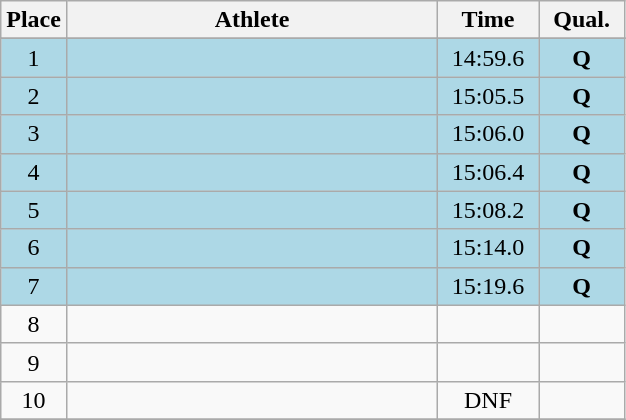<table class=wikitable style="text-align:center">
<tr>
<th width=20>Place</th>
<th width=240>Athlete</th>
<th width=60>Time</th>
<th width=50>Qual.</th>
</tr>
<tr>
</tr>
<tr bgcolor=lightblue>
<td>1</td>
<td align=left></td>
<td>14:59.6</td>
<td><strong>Q</strong></td>
</tr>
<tr bgcolor=lightblue>
<td>2</td>
<td align=left></td>
<td>15:05.5</td>
<td><strong>Q</strong></td>
</tr>
<tr bgcolor=lightblue>
<td>3</td>
<td align=left></td>
<td>15:06.0</td>
<td><strong>Q</strong></td>
</tr>
<tr bgcolor=lightblue>
<td>4</td>
<td align=left></td>
<td>15:06.4</td>
<td><strong>Q</strong></td>
</tr>
<tr bgcolor=lightblue>
<td>5</td>
<td align=left></td>
<td>15:08.2</td>
<td><strong>Q</strong></td>
</tr>
<tr bgcolor=lightblue>
<td>6</td>
<td align=left></td>
<td>15:14.0</td>
<td><strong>Q</strong></td>
</tr>
<tr bgcolor=lightblue>
<td>7</td>
<td align=left></td>
<td>15:19.6</td>
<td><strong>Q</strong></td>
</tr>
<tr>
<td>8</td>
<td align=left></td>
<td></td>
<td></td>
</tr>
<tr>
<td>9</td>
<td align=left></td>
<td></td>
<td></td>
</tr>
<tr>
<td>10</td>
<td align=left></td>
<td>DNF</td>
<td></td>
</tr>
<tr>
</tr>
</table>
